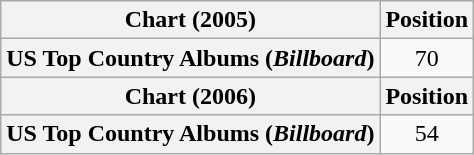<table class="wikitable plainrowheaders" style="text-align:center">
<tr>
<th scope="col">Chart (2005)</th>
<th scope="col">Position</th>
</tr>
<tr>
<th scope="row">US Top Country Albums (<em>Billboard</em>)</th>
<td>70</td>
</tr>
<tr>
<th scope="col">Chart (2006)</th>
<th scope="col">Position</th>
</tr>
<tr>
<th scope="row">US Top Country Albums (<em>Billboard</em>)</th>
<td>54</td>
</tr>
</table>
